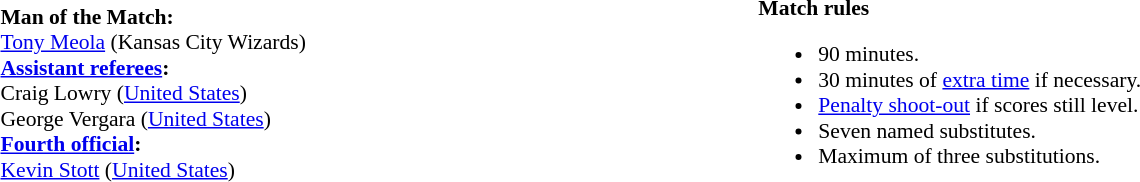<table style="width:100%;font-size:90%">
<tr>
<td><br><strong>Man of the Match:</strong>
<br><a href='#'>Tony Meola</a> (Kansas City Wizards)<br><strong><a href='#'>Assistant referees</a>:</strong>
<br>Craig Lowry (<a href='#'>United States</a>)
<br>George Vergara (<a href='#'>United States</a>)
<br><strong><a href='#'>Fourth official</a>:</strong>
<br><a href='#'>Kevin Stott</a> (<a href='#'>United States</a>)</td>
<td style="width:60%; vertical-align:top"><br><strong>Match rules</strong><ul><li>90 minutes.</li><li>30 minutes of <a href='#'>extra time</a> if necessary.</li><li><a href='#'>Penalty shoot-out</a> if scores still level.</li><li>Seven named substitutes.</li><li>Maximum of three substitutions.</li></ul></td>
</tr>
</table>
